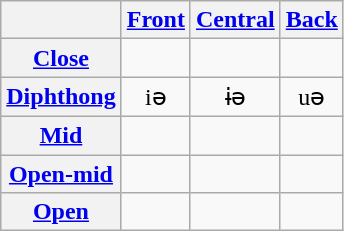<table class="wikitable" style="text-align:center">
<tr>
<th></th>
<th><a href='#'>Front</a></th>
<th><a href='#'>Central</a></th>
<th><a href='#'>Back</a></th>
</tr>
<tr style="text-align: center;">
<th><a href='#'>Close</a></th>
<td></td>
<td></td>
<td></td>
</tr>
<tr>
<th><a href='#'>Diphthong</a></th>
<td>iə</td>
<td>ɨə</td>
<td>uə</td>
</tr>
<tr style="text-align: center;">
<th><a href='#'>Mid</a></th>
<td></td>
<td></td>
<td></td>
</tr>
<tr>
<th><a href='#'>Open-mid</a></th>
<td></td>
<td></td>
<td></td>
</tr>
<tr style="text-align: center;">
<th><a href='#'>Open</a></th>
<td></td>
<td></td>
<td></td>
</tr>
</table>
